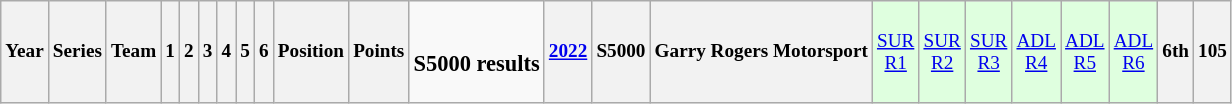<table class="wikitable" style="text-align:center; font-size:80%">
<tr>
<th>Year</th>
<th>Series</th>
<th>Team</th>
<th>1</th>
<th>2</th>
<th>3</th>
<th>4</th>
<th>5</th>
<th>6</th>
<th>Position</th>
<th>Points</th>
<td><br><h3>S5000 results</h3></td>
<th><a href='#'>2022</a></th>
<th>S5000</th>
<th>Garry Rogers Motorsport</th>
<td style="background:#dfffdf"><a href='#'>SUR<br>R1</a><br></td>
<td style="background:#dfffdf"><a href='#'>SUR<br>R2</a><br></td>
<td style="background:#dfffdf"><a href='#'>SUR<br>R3</a><br></td>
<td style="background:#dfffdf"><a href='#'>ADL<br>R4</a><br></td>
<td style="background:#dfffdf"><a href='#'>ADL<br>R5</a><br></td>
<td style="background:#dfffdf"><a href='#'>ADL<br>R6</a><br></td>
<th>6th</th>
<th>105</th>
</tr>
</table>
